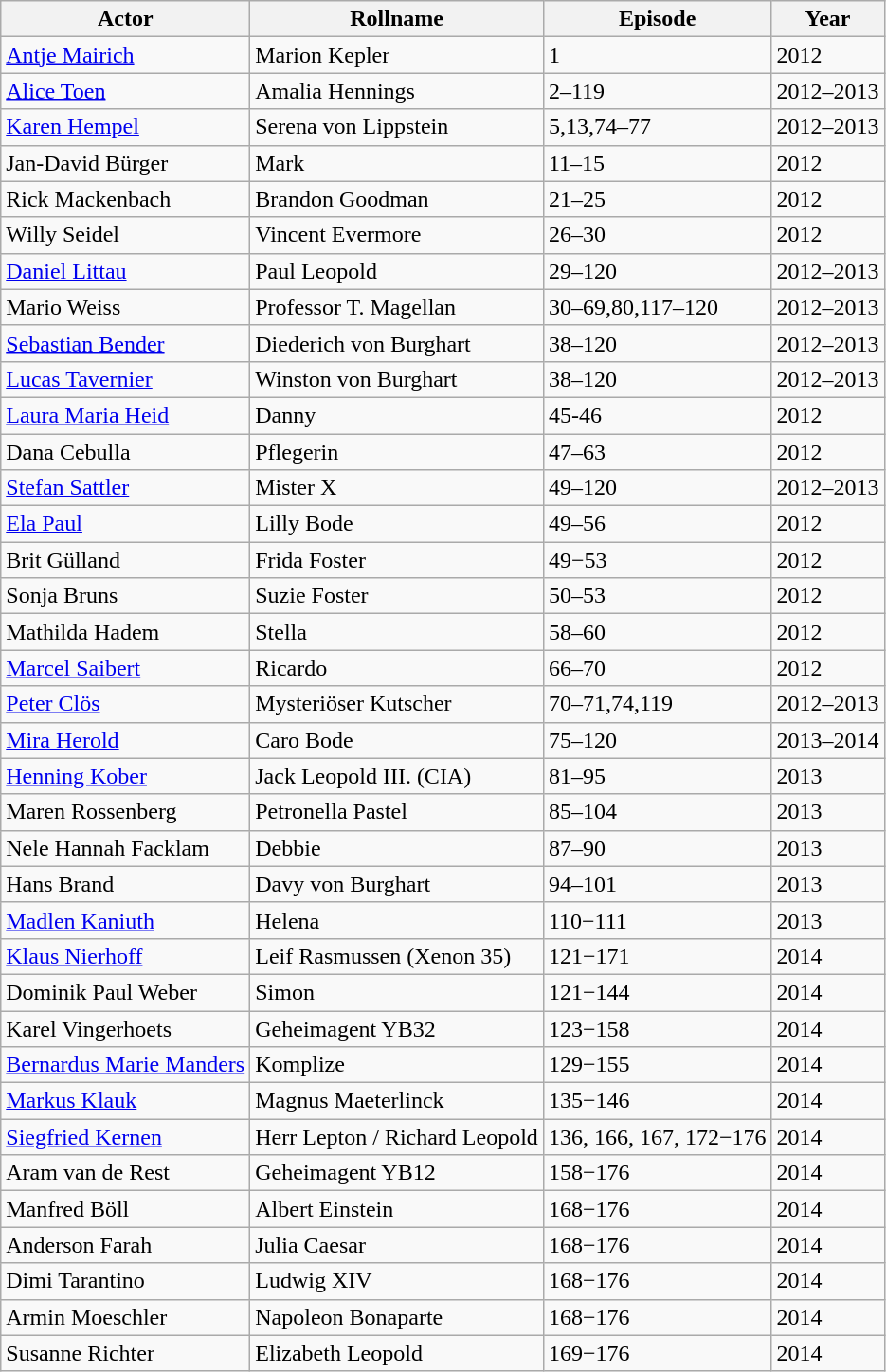<table class="wikitable">
<tr>
<th>Actor</th>
<th>Rollname</th>
<th>Episode</th>
<th>Year</th>
</tr>
<tr>
<td><a href='#'>Antje Mairich</a></td>
<td>Marion Kepler</td>
<td>1</td>
<td>2012</td>
</tr>
<tr>
<td><a href='#'>Alice Toen</a></td>
<td>Amalia Hennings</td>
<td>2–119</td>
<td>2012–2013</td>
</tr>
<tr>
<td><a href='#'>Karen Hempel</a></td>
<td>Serena von Lippstein</td>
<td>5,13,74–77</td>
<td>2012–2013</td>
</tr>
<tr>
<td>Jan-David Bürger</td>
<td>Mark</td>
<td>11–15</td>
<td>2012</td>
</tr>
<tr>
<td>Rick Mackenbach</td>
<td>Brandon Goodman</td>
<td>21–25</td>
<td>2012</td>
</tr>
<tr>
<td>Willy Seidel</td>
<td>Vincent Evermore</td>
<td>26–30</td>
<td>2012</td>
</tr>
<tr>
<td><a href='#'>Daniel Littau</a></td>
<td>Paul Leopold</td>
<td>29–120</td>
<td>2012–2013</td>
</tr>
<tr>
<td>Mario Weiss</td>
<td>Professor T. Magellan</td>
<td>30–69,80,117–120</td>
<td>2012–2013</td>
</tr>
<tr>
<td><a href='#'>Sebastian Bender</a></td>
<td>Diederich von Burghart</td>
<td>38–120</td>
<td>2012–2013</td>
</tr>
<tr>
<td><a href='#'>Lucas Tavernier</a></td>
<td>Winston von Burghart</td>
<td>38–120</td>
<td>2012–2013</td>
</tr>
<tr>
<td><a href='#'>Laura Maria Heid</a></td>
<td>Danny</td>
<td>45-46</td>
<td>2012</td>
</tr>
<tr>
<td>Dana Cebulla</td>
<td>Pflegerin</td>
<td>47–63</td>
<td>2012</td>
</tr>
<tr>
<td><a href='#'>Stefan Sattler</a></td>
<td>Mister X</td>
<td>49–120</td>
<td>2012–2013</td>
</tr>
<tr>
<td><a href='#'>Ela Paul</a></td>
<td>Lilly Bode</td>
<td>49–56</td>
<td>2012</td>
</tr>
<tr>
<td>Brit Gülland</td>
<td>Frida Foster</td>
<td>49−53</td>
<td>2012</td>
</tr>
<tr>
<td>Sonja Bruns</td>
<td>Suzie Foster</td>
<td>50–53</td>
<td>2012</td>
</tr>
<tr>
<td>Mathilda Hadem</td>
<td>Stella</td>
<td>58–60</td>
<td>2012</td>
</tr>
<tr>
<td><a href='#'>Marcel Saibert</a></td>
<td>Ricardo</td>
<td>66–70</td>
<td>2012</td>
</tr>
<tr>
<td><a href='#'>Peter Clös</a></td>
<td>Mysteriöser Kutscher</td>
<td>70–71,74,119</td>
<td>2012–2013</td>
</tr>
<tr>
<td><a href='#'>Mira Herold</a></td>
<td>Caro Bode</td>
<td>75–120</td>
<td>2013–2014</td>
</tr>
<tr>
<td><a href='#'>Henning Kober</a></td>
<td>Jack Leopold III. (CIA)</td>
<td>81–95</td>
<td>2013</td>
</tr>
<tr>
<td>Maren Rossenberg</td>
<td>Petronella Pastel</td>
<td>85–104</td>
<td>2013</td>
</tr>
<tr>
<td>Nele Hannah Facklam</td>
<td>Debbie</td>
<td>87–90</td>
<td>2013</td>
</tr>
<tr>
<td>Hans Brand</td>
<td>Davy von Burghart</td>
<td>94–101</td>
<td>2013</td>
</tr>
<tr>
<td><a href='#'>Madlen Kaniuth</a></td>
<td>Helena</td>
<td>110−111</td>
<td>2013</td>
</tr>
<tr>
<td><a href='#'>Klaus Nierhoff</a></td>
<td>Leif Rasmussen (Xenon 35)</td>
<td>121−171</td>
<td>2014</td>
</tr>
<tr>
<td>Dominik Paul Weber</td>
<td>Simon</td>
<td>121−144</td>
<td>2014</td>
</tr>
<tr>
<td>Karel Vingerhoets</td>
<td>Geheimagent YB32</td>
<td>123−158</td>
<td>2014</td>
</tr>
<tr>
<td><a href='#'>Bernardus Marie Manders</a></td>
<td>Komplize</td>
<td>129−155</td>
<td>2014</td>
</tr>
<tr>
<td><a href='#'>Markus Klauk</a></td>
<td>Magnus Maeterlinck</td>
<td>135−146</td>
<td>2014</td>
</tr>
<tr>
<td><a href='#'>Siegfried Kernen</a></td>
<td>Herr Lepton / Richard Leopold</td>
<td>136, 166, 167, 172−176</td>
<td>2014</td>
</tr>
<tr>
<td>Aram van de Rest</td>
<td>Geheimagent YB12</td>
<td>158−176</td>
<td>2014</td>
</tr>
<tr>
<td>Manfred Böll</td>
<td>Albert Einstein</td>
<td>168−176</td>
<td>2014</td>
</tr>
<tr>
<td>Anderson Farah</td>
<td>Julia Caesar</td>
<td>168−176</td>
<td>2014</td>
</tr>
<tr>
<td>Dimi Tarantino</td>
<td>Ludwig XIV</td>
<td>168−176</td>
<td>2014</td>
</tr>
<tr>
<td>Armin Moeschler</td>
<td>Napoleon Bonaparte</td>
<td>168−176</td>
<td>2014</td>
</tr>
<tr>
<td>Susanne Richter</td>
<td>Elizabeth Leopold</td>
<td>169−176</td>
<td>2014</td>
</tr>
</table>
